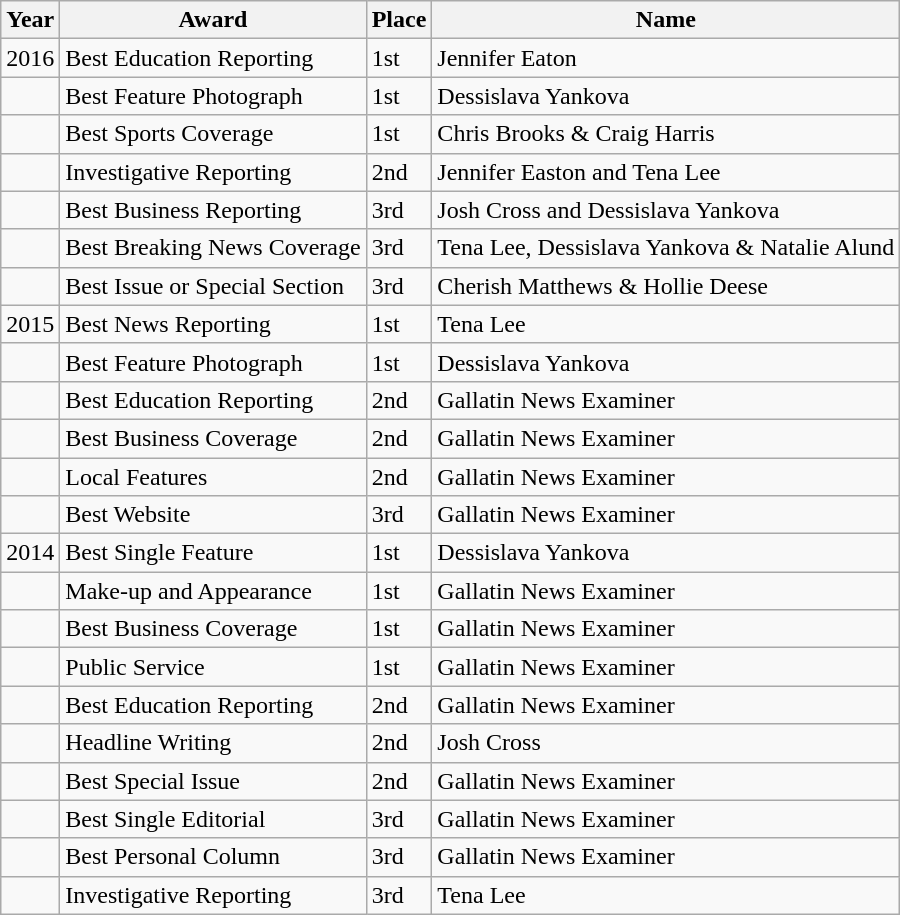<table class="wikitable">
<tr>
<th>Year</th>
<th>Award</th>
<th>Place</th>
<th>Name</th>
</tr>
<tr>
<td>2016</td>
<td>Best Education Reporting</td>
<td>1st</td>
<td>Jennifer Eaton</td>
</tr>
<tr>
<td></td>
<td>Best Feature Photograph</td>
<td>1st</td>
<td>Dessislava Yankova</td>
</tr>
<tr>
<td></td>
<td>Best Sports Coverage</td>
<td>1st</td>
<td>Chris Brooks & Craig Harris</td>
</tr>
<tr>
<td></td>
<td>Investigative Reporting</td>
<td>2nd</td>
<td>Jennifer Easton and Tena Lee</td>
</tr>
<tr>
<td></td>
<td>Best Business Reporting</td>
<td>3rd</td>
<td>Josh Cross and Dessislava Yankova</td>
</tr>
<tr>
<td></td>
<td>Best Breaking News Coverage</td>
<td>3rd</td>
<td>Tena Lee, Dessislava Yankova & Natalie Alund</td>
</tr>
<tr>
<td></td>
<td>Best Issue or Special Section</td>
<td>3rd</td>
<td>Cherish Matthews & Hollie Deese</td>
</tr>
<tr>
<td>2015</td>
<td>Best News Reporting</td>
<td>1st</td>
<td>Tena Lee</td>
</tr>
<tr>
<td></td>
<td>Best Feature Photograph</td>
<td>1st</td>
<td>Dessislava Yankova</td>
</tr>
<tr>
<td></td>
<td>Best Education Reporting</td>
<td>2nd</td>
<td>Gallatin News Examiner</td>
</tr>
<tr>
<td></td>
<td>Best Business Coverage</td>
<td>2nd</td>
<td>Gallatin News Examiner</td>
</tr>
<tr>
<td></td>
<td>Local Features</td>
<td>2nd</td>
<td>Gallatin News Examiner</td>
</tr>
<tr>
<td></td>
<td>Best Website</td>
<td>3rd</td>
<td>Gallatin News Examiner</td>
</tr>
<tr>
<td>2014</td>
<td>Best Single Feature</td>
<td>1st</td>
<td>Dessislava Yankova</td>
</tr>
<tr>
<td></td>
<td>Make-up and Appearance</td>
<td>1st</td>
<td>Gallatin News Examiner</td>
</tr>
<tr>
<td></td>
<td>Best Business Coverage</td>
<td>1st</td>
<td>Gallatin News Examiner</td>
</tr>
<tr>
<td></td>
<td>Public Service</td>
<td>1st</td>
<td>Gallatin News Examiner</td>
</tr>
<tr>
<td></td>
<td>Best Education Reporting</td>
<td>2nd</td>
<td>Gallatin News Examiner</td>
</tr>
<tr>
<td></td>
<td>Headline Writing</td>
<td>2nd</td>
<td>Josh Cross</td>
</tr>
<tr>
<td></td>
<td>Best Special Issue</td>
<td>2nd</td>
<td>Gallatin News Examiner</td>
</tr>
<tr>
<td></td>
<td>Best Single Editorial</td>
<td>3rd</td>
<td>Gallatin News Examiner</td>
</tr>
<tr>
<td></td>
<td>Best Personal Column</td>
<td>3rd</td>
<td>Gallatin News Examiner</td>
</tr>
<tr>
<td></td>
<td>Investigative Reporting</td>
<td>3rd</td>
<td>Tena Lee</td>
</tr>
</table>
